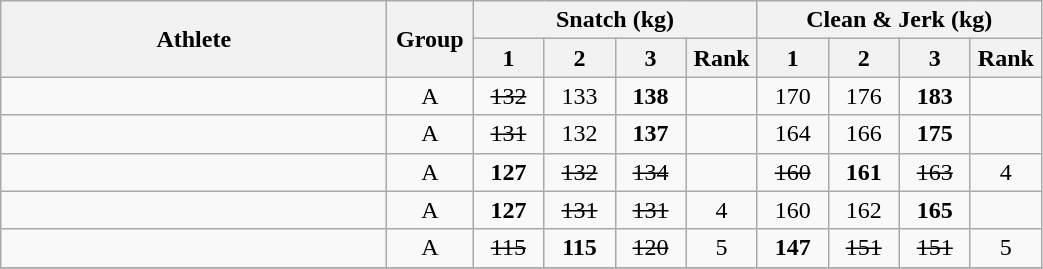<table class = "wikitable sortable" style="text-align:center;">
<tr>
<th rowspan=2 class="unsortable" width=250>Athlete</th>
<th rowspan=2 class="unsortable" width=50>Group</th>
<th colspan=4>Snatch (kg)</th>
<th colspan=4>Clean & Jerk (kg)</th>
</tr>
<tr>
<th width=40 class="unsortable">1</th>
<th width=40 class="unsortable">2</th>
<th width=40 class="unsortable">3</th>
<th width=40>Rank</th>
<th width=40 class="unsortable">1</th>
<th width=40 class="unsortable">2</th>
<th width=40 class="unsortable">3</th>
<th width=40>Rank</th>
</tr>
<tr>
<td align=left></td>
<td>A</td>
<td><s>132</s></td>
<td>133</td>
<td><strong>138</strong></td>
<td></td>
<td>170</td>
<td>176</td>
<td><strong>183</strong></td>
<td></td>
</tr>
<tr>
<td align=left></td>
<td>A</td>
<td><s>131</s></td>
<td>132</td>
<td><strong>137</strong></td>
<td></td>
<td>164</td>
<td>166</td>
<td><strong>175</strong></td>
<td></td>
</tr>
<tr>
<td align=left></td>
<td>A</td>
<td><strong>127</strong></td>
<td><s>132</s></td>
<td><s>134</s></td>
<td></td>
<td><s>160</s></td>
<td><strong>161</strong></td>
<td><s>163</s></td>
<td>4</td>
</tr>
<tr>
<td align=left></td>
<td>A</td>
<td><strong>127</strong></td>
<td><s>131</s></td>
<td><s>131</s></td>
<td>4</td>
<td>160</td>
<td>162</td>
<td><strong>165</strong></td>
<td></td>
</tr>
<tr>
<td align=left></td>
<td>A</td>
<td><s>115</s></td>
<td><strong>115</strong></td>
<td><s>120</s></td>
<td>5</td>
<td><strong>147</strong></td>
<td><s>151</s></td>
<td><s>151</s></td>
<td>5</td>
</tr>
<tr>
</tr>
</table>
